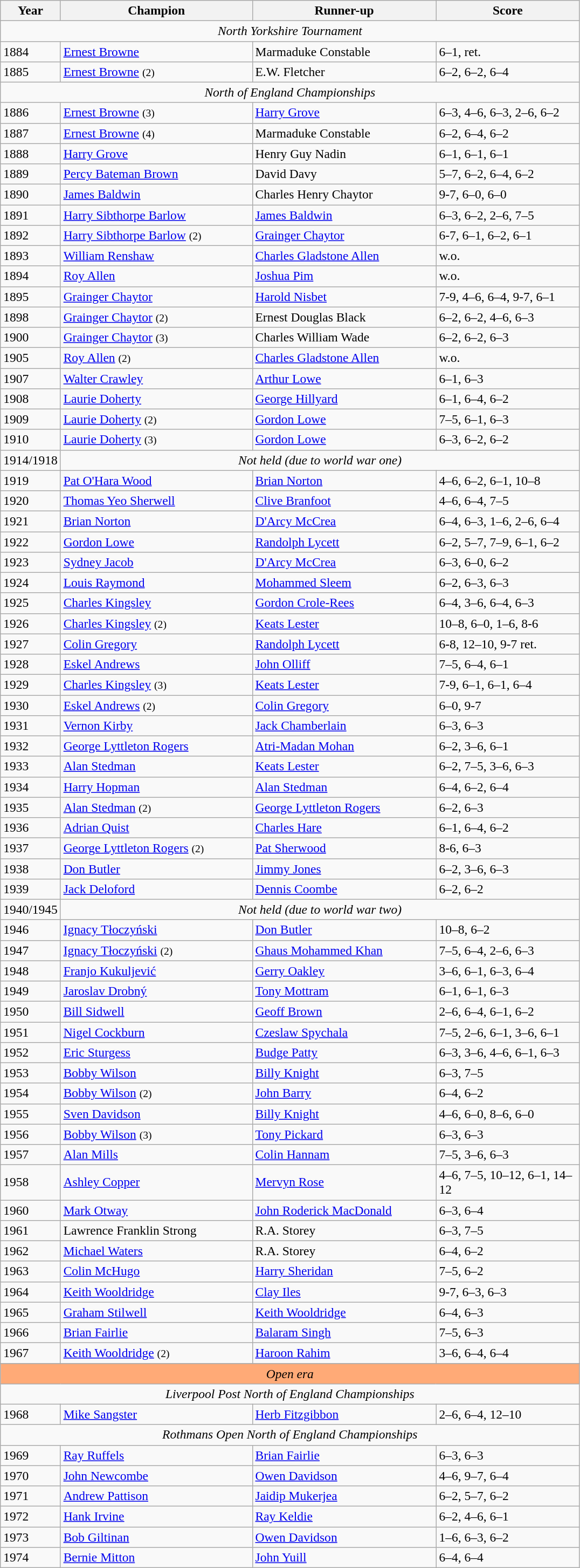<table class=wikitable style=font-size:98%>
<tr>
<th width="30">Year</th>
<th width="230">Champion</th>
<th width="220">Runner-up</th>
<th width="170">Score</th>
</tr>
<tr>
<td colspan=4 align=center><em>North Yorkshire Tournament</em></td>
</tr>
<tr>
<td>1884</td>
<td> <a href='#'>Ernest Browne</a></td>
<td> Marmaduke Constable</td>
<td>6–1, ret.</td>
</tr>
<tr>
<td>1885</td>
<td> <a href='#'>Ernest Browne</a> <small>(2)</small></td>
<td> E.W. Fletcher</td>
<td>6–2, 6–2, 6–4</td>
</tr>
<tr>
<td colspan=4 align=center><em>North of England Championships</em></td>
</tr>
<tr>
<td>1886</td>
<td> <a href='#'>Ernest Browne</a> <small>(3)</small></td>
<td> <a href='#'>Harry Grove</a></td>
<td>6–3, 4–6, 6–3, 2–6, 6–2</td>
</tr>
<tr>
<td>1887</td>
<td> <a href='#'>Ernest Browne</a> <small>(4)</small></td>
<td> Marmaduke Constable</td>
<td>6–2, 6–4, 6–2</td>
</tr>
<tr>
<td>1888</td>
<td> <a href='#'>Harry Grove</a></td>
<td> Henry Guy Nadin</td>
<td>6–1, 6–1, 6–1</td>
</tr>
<tr>
<td>1889</td>
<td> <a href='#'>Percy Bateman Brown</a></td>
<td> David Davy</td>
<td>5–7, 6–2, 6–4, 6–2</td>
</tr>
<tr>
<td>1890</td>
<td> <a href='#'>James Baldwin</a></td>
<td> Charles Henry Chaytor</td>
<td>9-7, 6–0, 6–0</td>
</tr>
<tr>
<td>1891</td>
<td> <a href='#'>Harry Sibthorpe Barlow</a></td>
<td> <a href='#'>James Baldwin</a></td>
<td>6–3, 6–2, 2–6, 7–5</td>
</tr>
<tr>
<td>1892</td>
<td> <a href='#'>Harry Sibthorpe Barlow</a> <small>(2)</small></td>
<td> <a href='#'>Grainger Chaytor</a></td>
<td>6-7, 6–1, 6–2, 6–1</td>
</tr>
<tr>
<td>1893</td>
<td> <a href='#'>William Renshaw</a></td>
<td> <a href='#'>Charles Gladstone Allen</a></td>
<td>w.o.</td>
</tr>
<tr>
<td>1894</td>
<td> <a href='#'>Roy Allen</a></td>
<td> <a href='#'>Joshua Pim</a></td>
<td>w.o.</td>
</tr>
<tr>
<td>1895</td>
<td> <a href='#'>Grainger Chaytor</a></td>
<td> <a href='#'>Harold Nisbet</a></td>
<td>7-9, 4–6, 6–4, 9-7, 6–1</td>
</tr>
<tr>
<td>1898</td>
<td> <a href='#'>Grainger Chaytor</a> <small>(2)</small></td>
<td> Ernest Douglas Black</td>
<td>6–2, 6–2, 4–6, 6–3</td>
</tr>
<tr>
<td>1900</td>
<td> <a href='#'>Grainger Chaytor</a> <small>(3)</small></td>
<td> Charles William Wade</td>
<td>6–2, 6–2, 6–3</td>
</tr>
<tr>
<td>1905</td>
<td> <a href='#'>Roy Allen</a> <small>(2)</small></td>
<td> <a href='#'>Charles Gladstone Allen</a></td>
<td>w.o.</td>
</tr>
<tr>
<td>1907</td>
<td> <a href='#'>Walter Crawley</a></td>
<td> <a href='#'>Arthur Lowe</a></td>
<td>6–1, 6–3</td>
</tr>
<tr>
<td>1908</td>
<td> <a href='#'>Laurie Doherty</a></td>
<td> <a href='#'>George Hillyard</a></td>
<td>6–1, 6–4, 6–2</td>
</tr>
<tr>
<td>1909</td>
<td> <a href='#'>Laurie Doherty</a> <small>(2)</small></td>
<td> <a href='#'>Gordon Lowe</a></td>
<td>7–5, 6–1, 6–3</td>
</tr>
<tr>
<td>1910</td>
<td> <a href='#'>Laurie Doherty</a> <small>(3)</small></td>
<td> <a href='#'>Gordon Lowe</a></td>
<td>6–3, 6–2, 6–2</td>
</tr>
<tr>
<td>1914/1918</td>
<td colspan=4 align=center><em>Not held (due to world war one)</em></td>
</tr>
<tr>
<td>1919</td>
<td> <a href='#'>Pat O'Hara Wood</a></td>
<td> <a href='#'>Brian Norton</a></td>
<td>4–6, 6–2, 6–1, 10–8</td>
</tr>
<tr>
<td>1920</td>
<td> <a href='#'>Thomas Yeo Sherwell</a></td>
<td> <a href='#'>Clive Branfoot</a></td>
<td>4–6, 6–4, 7–5</td>
</tr>
<tr>
<td>1921</td>
<td> <a href='#'>Brian Norton</a></td>
<td> <a href='#'>D'Arcy McCrea</a></td>
<td>6–4, 6–3, 1–6, 2–6, 6–4</td>
</tr>
<tr>
<td>1922</td>
<td> <a href='#'>Gordon Lowe</a></td>
<td> <a href='#'>Randolph Lycett</a></td>
<td>6–2, 5–7, 7–9, 6–1, 6–2</td>
</tr>
<tr>
<td>1923</td>
<td> <a href='#'>Sydney Jacob</a></td>
<td>  <a href='#'>D'Arcy McCrea</a></td>
<td>6–3, 6–0, 6–2</td>
</tr>
<tr>
<td>1924</td>
<td> <a href='#'>Louis Raymond</a></td>
<td> <a href='#'>Mohammed Sleem</a></td>
<td>6–2, 6–3, 6–3</td>
</tr>
<tr>
<td>1925</td>
<td> <a href='#'>Charles Kingsley</a></td>
<td> <a href='#'>Gordon Crole-Rees</a></td>
<td>6–4, 3–6, 6–4, 6–3</td>
</tr>
<tr>
<td>1926</td>
<td>  <a href='#'>Charles Kingsley</a> <small>(2)</small></td>
<td> <a href='#'>Keats Lester</a></td>
<td>10–8, 6–0, 1–6, 8-6</td>
</tr>
<tr>
<td>1927</td>
<td> <a href='#'>Colin Gregory</a></td>
<td> <a href='#'>Randolph Lycett</a></td>
<td>6-8, 12–10, 9-7 ret.</td>
</tr>
<tr>
<td>1928</td>
<td> <a href='#'>Eskel Andrews</a></td>
<td> <a href='#'>John Olliff</a></td>
<td>7–5, 6–4, 6–1</td>
</tr>
<tr>
<td>1929</td>
<td> <a href='#'>Charles Kingsley</a> <small>(3)</small></td>
<td> <a href='#'>Keats Lester</a></td>
<td>7-9, 6–1, 6–1, 6–4</td>
</tr>
<tr>
<td>1930</td>
<td> <a href='#'>Eskel Andrews</a> <small>(2)</small></td>
<td> <a href='#'>Colin Gregory</a></td>
<td>6–0, 9-7</td>
</tr>
<tr>
<td>1931</td>
<td> <a href='#'>Vernon Kirby</a></td>
<td> <a href='#'>Jack Chamberlain</a></td>
<td>6–3, 6–3</td>
</tr>
<tr>
<td>1932</td>
<td> <a href='#'>George Lyttleton Rogers</a></td>
<td> <a href='#'>Atri-Madan Mohan</a></td>
<td>6–2, 3–6, 6–1</td>
</tr>
<tr>
<td>1933</td>
<td> <a href='#'>Alan Stedman</a></td>
<td> <a href='#'>Keats Lester</a></td>
<td>6–2, 7–5, 3–6, 6–3</td>
</tr>
<tr>
<td>1934</td>
<td> <a href='#'>Harry Hopman</a></td>
<td> <a href='#'>Alan Stedman</a></td>
<td>6–4, 6–2, 6–4</td>
</tr>
<tr>
<td>1935</td>
<td> <a href='#'>Alan Stedman</a> <small>(2)</small></td>
<td> <a href='#'>George Lyttleton Rogers</a></td>
<td>6–2, 6–3</td>
</tr>
<tr>
<td>1936</td>
<td> <a href='#'>Adrian Quist</a></td>
<td> <a href='#'>Charles Hare</a></td>
<td>6–1, 6–4, 6–2</td>
</tr>
<tr>
<td>1937</td>
<td> <a href='#'>George Lyttleton Rogers</a> <small>(2)</small></td>
<td> <a href='#'>Pat Sherwood</a></td>
<td>8-6, 6–3</td>
</tr>
<tr>
<td>1938</td>
<td> <a href='#'>Don Butler</a></td>
<td> <a href='#'>Jimmy Jones</a></td>
<td>6–2, 3–6, 6–3</td>
</tr>
<tr>
<td>1939</td>
<td> <a href='#'>Jack Deloford</a></td>
<td> <a href='#'>Dennis Coombe</a></td>
<td>6–2, 6–2</td>
</tr>
<tr>
<td>1940/1945</td>
<td colspan=4 align=center><em>Not held (due to world war two)</em></td>
</tr>
<tr>
<td>1946</td>
<td> <a href='#'>Ignacy Tłoczyński</a></td>
<td> <a href='#'>Don Butler</a></td>
<td>10–8, 6–2</td>
</tr>
<tr>
<td>1947</td>
<td> <a href='#'>Ignacy Tłoczyński</a> <small>(2)</small></td>
<td> <a href='#'>Ghaus Mohammed Khan</a></td>
<td>7–5, 6–4, 2–6, 6–3</td>
</tr>
<tr>
<td>1948</td>
<td>  <a href='#'>Franjo Kukuljević</a></td>
<td> <a href='#'>Gerry Oakley</a></td>
<td>3–6, 6–1, 6–3, 6–4</td>
</tr>
<tr>
<td>1949</td>
<td> <a href='#'>Jaroslav Drobný</a></td>
<td> <a href='#'>Tony Mottram</a></td>
<td>6–1, 6–1, 6–3</td>
</tr>
<tr>
<td>1950</td>
<td> <a href='#'>Bill Sidwell</a></td>
<td> <a href='#'>Geoff Brown</a></td>
<td>2–6, 6–4, 6–1, 6–2</td>
</tr>
<tr>
<td>1951</td>
<td> <a href='#'>Nigel Cockburn</a></td>
<td> <a href='#'>Czeslaw Spychala</a></td>
<td>7–5, 2–6, 6–1, 3–6, 6–1</td>
</tr>
<tr>
<td>1952</td>
<td> <a href='#'>Eric Sturgess</a></td>
<td> <a href='#'>Budge Patty</a></td>
<td>6–3, 3–6, 4–6, 6–1, 6–3</td>
</tr>
<tr>
<td>1953</td>
<td> <a href='#'>Bobby Wilson</a></td>
<td> <a href='#'>Billy Knight</a></td>
<td>6–3, 7–5</td>
</tr>
<tr>
<td>1954</td>
<td> <a href='#'>Bobby Wilson</a> <small>(2)</small></td>
<td> <a href='#'>John Barry</a></td>
<td>6–4, 6–2</td>
</tr>
<tr>
<td>1955</td>
<td> <a href='#'>Sven Davidson</a></td>
<td> <a href='#'>Billy Knight</a></td>
<td>4–6, 6–0, 8–6, 6–0</td>
</tr>
<tr>
<td>1956</td>
<td> <a href='#'>Bobby Wilson</a> <small>(3)</small></td>
<td> <a href='#'>Tony Pickard</a></td>
<td>6–3, 6–3</td>
</tr>
<tr>
<td>1957</td>
<td> <a href='#'>Alan Mills</a></td>
<td> <a href='#'>Colin Hannam</a></td>
<td>7–5, 3–6, 6–3</td>
</tr>
<tr>
<td>1958</td>
<td> <a href='#'>Ashley Copper</a></td>
<td> <a href='#'>Mervyn Rose</a></td>
<td>4–6, 7–5, 10–12, 6–1, 14–12</td>
</tr>
<tr>
<td>1960</td>
<td> <a href='#'>Mark Otway</a></td>
<td> <a href='#'>John Roderick MacDonald</a></td>
<td>6–3, 6–4</td>
</tr>
<tr>
<td>1961</td>
<td> Lawrence Franklin Strong</td>
<td> R.A. Storey</td>
<td>6–3, 7–5</td>
</tr>
<tr>
<td>1962</td>
<td> <a href='#'>Michael Waters</a></td>
<td> R.A. Storey</td>
<td>6–4, 6–2</td>
</tr>
<tr>
<td>1963</td>
<td> <a href='#'>Colin McHugo</a></td>
<td> <a href='#'>Harry Sheridan</a></td>
<td>7–5, 6–2</td>
</tr>
<tr>
<td>1964</td>
<td> <a href='#'>Keith Wooldridge</a></td>
<td> <a href='#'>Clay Iles</a></td>
<td>9-7, 6–3, 6–3</td>
</tr>
<tr>
<td>1965</td>
<td> <a href='#'>Graham Stilwell</a></td>
<td> <a href='#'>Keith Wooldridge</a></td>
<td>6–4, 6–3</td>
</tr>
<tr>
<td>1966</td>
<td> <a href='#'>Brian Fairlie</a></td>
<td> <a href='#'>Balaram Singh</a></td>
<td>7–5, 6–3</td>
</tr>
<tr>
<td>1967</td>
<td> <a href='#'>Keith Wooldridge</a> <small>(2)</small></td>
<td> <a href='#'>Haroon Rahim</a></td>
<td>3–6, 6–4, 6–4</td>
</tr>
<tr>
</tr>
<tr style=background-color:#ffaa77>
<td colspan=4 align=center><em>Open era </em></td>
</tr>
<tr>
<td colspan=4 align=center><em>Liverpool Post North of England Championships</em></td>
</tr>
<tr>
<td>1968</td>
<td> <a href='#'>Mike Sangster</a></td>
<td> <a href='#'>Herb Fitzgibbon</a></td>
<td>2–6, 6–4, 12–10</td>
</tr>
<tr>
<td colspan=4 align=center><em>Rothmans Open North of England Championships</em></td>
</tr>
<tr>
<td>1969</td>
<td> <a href='#'>Ray Ruffels</a></td>
<td> <a href='#'>Brian Fairlie</a></td>
<td>6–3, 6–3</td>
</tr>
<tr>
<td>1970</td>
<td> <a href='#'>John Newcombe</a></td>
<td> <a href='#'>Owen Davidson</a></td>
<td>4–6, 9–7, 6–4</td>
</tr>
<tr>
<td>1971</td>
<td> <a href='#'>Andrew Pattison</a></td>
<td> <a href='#'>Jaidip Mukerjea</a></td>
<td>6–2, 5–7, 6–2</td>
</tr>
<tr>
<td>1972</td>
<td> <a href='#'>Hank Irvine</a></td>
<td> <a href='#'>Ray Keldie</a></td>
<td>6–2, 4–6, 6–1</td>
</tr>
<tr>
<td>1973</td>
<td> <a href='#'>Bob Giltinan</a></td>
<td> <a href='#'>Owen Davidson</a></td>
<td>1–6, 6–3, 6–2</td>
</tr>
<tr>
<td>1974</td>
<td> <a href='#'>Bernie Mitton</a></td>
<td> <a href='#'>John Yuill</a></td>
<td>6–4, 6–4</td>
</tr>
</table>
